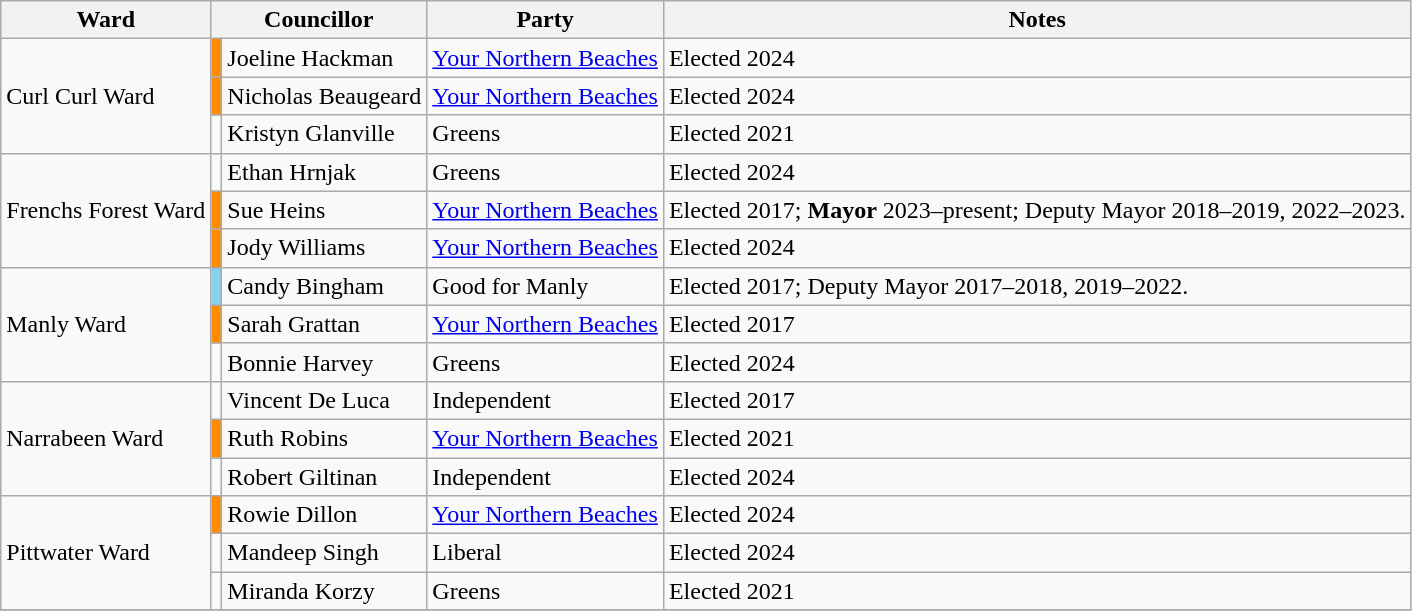<table class="wikitable">
<tr>
<th>Ward</th>
<th colspan="2">Councillor</th>
<th>Party</th>
<th>Notes</th>
</tr>
<tr>
<td rowspan="3">Curl Curl Ward</td>
<td bgcolor="#FF8C00"></td>
<td>Joeline Hackman</td>
<td><a href='#'>Your Northern Beaches</a></td>
<td>Elected 2024</td>
</tr>
<tr>
<td bgcolor="#FF8C00"></td>
<td>Nicholas Beaugeard</td>
<td><a href='#'>Your Northern Beaches</a></td>
<td>Elected 2024</td>
</tr>
<tr>
<td></td>
<td>Kristyn Glanville</td>
<td>Greens</td>
<td>Elected 2021</td>
</tr>
<tr>
<td rowspan="3">Frenchs Forest Ward</td>
<td></td>
<td>Ethan Hrnjak</td>
<td>Greens</td>
<td>Elected 2024</td>
</tr>
<tr>
<td bgcolor="#FF8C00"></td>
<td>Sue Heins</td>
<td><a href='#'>Your Northern Beaches</a></td>
<td>Elected 2017; <strong>Mayor</strong> 2023–present; Deputy Mayor 2018–2019, 2022–2023.</td>
</tr>
<tr>
<td bgcolor="#FF8C00"></td>
<td>Jody Williams</td>
<td><a href='#'>Your Northern Beaches</a></td>
<td>Elected 2024</td>
</tr>
<tr>
<td rowspan="3">Manly Ward</td>
<td bgcolor="#89CFF0"></td>
<td>Candy Bingham</td>
<td>Good for Manly</td>
<td>Elected 2017; Deputy Mayor 2017–2018, 2019–2022.</td>
</tr>
<tr>
<td bgcolor="#FF8C00"></td>
<td>Sarah Grattan</td>
<td><a href='#'>Your Northern Beaches</a></td>
<td>Elected 2017</td>
</tr>
<tr>
<td></td>
<td>Bonnie Harvey</td>
<td>Greens</td>
<td>Elected 2024</td>
</tr>
<tr>
<td rowspan="3">Narrabeen Ward</td>
<td></td>
<td>Vincent De Luca </td>
<td>Independent</td>
<td>Elected 2017</td>
</tr>
<tr>
<td bgcolor="#FF8C00"></td>
<td>Ruth Robins</td>
<td><a href='#'>Your Northern Beaches</a></td>
<td>Elected 2021</td>
</tr>
<tr>
<td></td>
<td>Robert Giltinan</td>
<td>Independent</td>
<td>Elected 2024</td>
</tr>
<tr>
<td rowspan="3">Pittwater Ward</td>
<td bgcolor="#FF8C00"></td>
<td>Rowie Dillon</td>
<td><a href='#'>Your Northern Beaches</a></td>
<td>Elected 2024</td>
</tr>
<tr>
<td></td>
<td>Mandeep Singh</td>
<td>Liberal</td>
<td>Elected 2024</td>
</tr>
<tr>
<td></td>
<td>Miranda Korzy</td>
<td>Greens</td>
<td>Elected 2021</td>
</tr>
<tr>
</tr>
</table>
